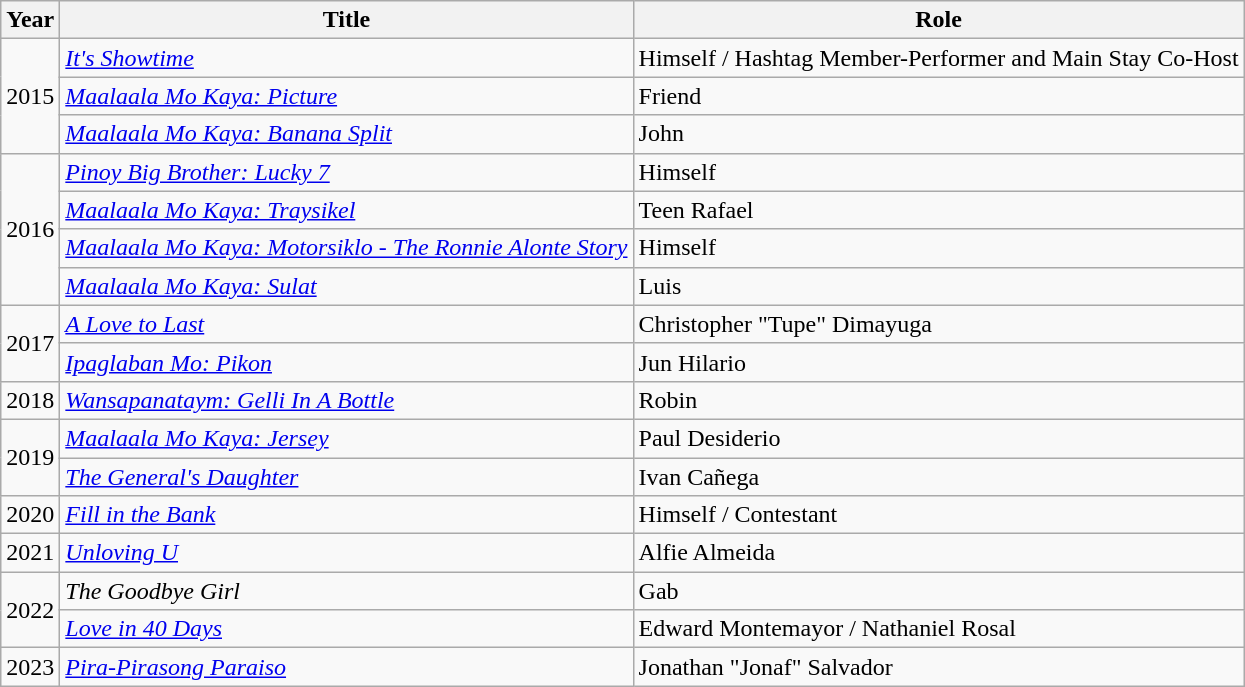<table class="wikitable sortable">
<tr>
<th>Year</th>
<th>Title</th>
<th>Role</th>
</tr>
<tr>
<td rowspan="3">2015</td>
<td><em><a href='#'>It's Showtime</a></em></td>
<td>Himself / Hashtag Member-Performer and Main Stay Co-Host</td>
</tr>
<tr>
<td><em><a href='#'>Maalaala Mo Kaya: Picture</a></em></td>
<td>Friend</td>
</tr>
<tr>
<td><em><a href='#'>Maalaala Mo Kaya: Banana Split</a></em></td>
<td>John</td>
</tr>
<tr>
<td rowspan="4">2016</td>
<td><em><a href='#'>Pinoy Big Brother: Lucky 7</a></em></td>
<td>Himself</td>
</tr>
<tr>
<td><em><a href='#'>Maalaala Mo Kaya: Traysikel</a></em></td>
<td>Teen Rafael</td>
</tr>
<tr>
<td><em><a href='#'>Maalaala Mo Kaya: Motorsiklo - The Ronnie Alonte Story</a></em></td>
<td>Himself</td>
</tr>
<tr>
<td><em><a href='#'>Maalaala Mo Kaya: Sulat</a></em></td>
<td>Luis</td>
</tr>
<tr>
<td rowspan="2">2017</td>
<td><em><a href='#'>A Love to Last</a></em></td>
<td>Christopher "Tupe" Dimayuga</td>
</tr>
<tr>
<td><em><a href='#'>Ipaglaban Mo: Pikon</a></em></td>
<td>Jun Hilario</td>
</tr>
<tr>
<td>2018</td>
<td><em><a href='#'>Wansapanataym: Gelli In A Bottle</a></em></td>
<td>Robin</td>
</tr>
<tr>
<td rowspan="2">2019</td>
<td><em><a href='#'>Maalaala Mo Kaya: Jersey</a></em></td>
<td>Paul Desiderio</td>
</tr>
<tr>
<td><em><a href='#'>The General's Daughter</a></em></td>
<td>Ivan Cañega</td>
</tr>
<tr>
<td>2020</td>
<td><em><a href='#'>Fill in the Bank</a></em></td>
<td>Himself / Contestant</td>
</tr>
<tr>
<td>2021</td>
<td><em><a href='#'>Unloving U</a></em></td>
<td>Alfie Almeida</td>
</tr>
<tr>
<td rowspan="2">2022</td>
<td><em>The Goodbye Girl</em></td>
<td>Gab</td>
</tr>
<tr>
<td><em><a href='#'>Love in 40 Days</a></em></td>
<td>Edward Montemayor / Nathaniel Rosal</td>
</tr>
<tr>
<td>2023</td>
<td><em><a href='#'>Pira-Pirasong Paraiso</a></em></td>
<td>Jonathan "Jonaf" Salvador</td>
</tr>
</table>
